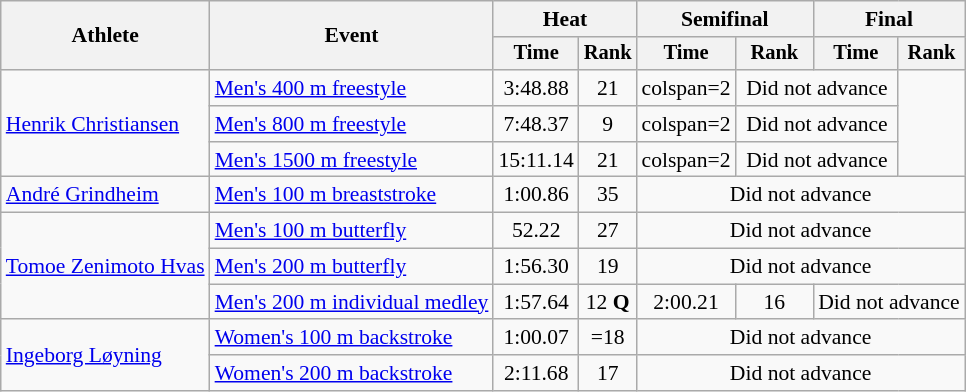<table class=wikitable style="font-size:90%">
<tr>
<th rowspan="2">Athlete</th>
<th rowspan="2">Event</th>
<th colspan="2">Heat</th>
<th colspan="2">Semifinal</th>
<th colspan="2">Final</th>
</tr>
<tr style="font-size:95%">
<th>Time</th>
<th>Rank</th>
<th>Time</th>
<th>Rank</th>
<th>Time</th>
<th>Rank</th>
</tr>
<tr align=center>
<td align=left rowspan=3><a href='#'>Henrik Christiansen</a></td>
<td align=left><a href='#'>Men's 400 m freestyle</a></td>
<td>3:48.88</td>
<td>21</td>
<td>colspan=2 </td>
<td colspan="2">Did not advance</td>
</tr>
<tr align=center>
<td align=left><a href='#'>Men's 800 m freestyle</a></td>
<td>7:48.37</td>
<td>9</td>
<td>colspan=2 </td>
<td colspan="2">Did not advance</td>
</tr>
<tr align=center>
<td align=left><a href='#'>Men's 1500 m freestyle</a></td>
<td>15:11.14</td>
<td>21</td>
<td>colspan=2 </td>
<td colspan="2">Did not advance</td>
</tr>
<tr align=center>
<td align=left><a href='#'>André Grindheim</a></td>
<td align=left><a href='#'>Men's 100 m breaststroke</a></td>
<td>1:00.86</td>
<td>35</td>
<td colspan="4">Did not advance</td>
</tr>
<tr align=center>
<td align=left rowspan=3><a href='#'>Tomoe Zenimoto Hvas</a></td>
<td align=left><a href='#'>Men's 100 m butterfly</a></td>
<td>52.22</td>
<td>27</td>
<td colspan="4">Did not advance</td>
</tr>
<tr align=center>
<td align=left><a href='#'>Men's 200 m butterfly</a></td>
<td>1:56.30</td>
<td>19</td>
<td colspan="4">Did not advance</td>
</tr>
<tr align=center>
<td align=left><a href='#'>Men's 200 m individual medley</a></td>
<td>1:57.64</td>
<td>12 <strong>Q</strong></td>
<td>2:00.21</td>
<td>16</td>
<td colspan="2">Did not advance</td>
</tr>
<tr align=center>
<td align=left rowspan=2><a href='#'>Ingeborg Løyning</a></td>
<td align=left><a href='#'>Women's 100 m backstroke</a></td>
<td>1:00.07</td>
<td>=18</td>
<td colspan="4">Did not advance</td>
</tr>
<tr align=center>
<td align=left><a href='#'>Women's 200 m backstroke</a></td>
<td>2:11.68</td>
<td>17</td>
<td colspan="4">Did not advance</td>
</tr>
</table>
